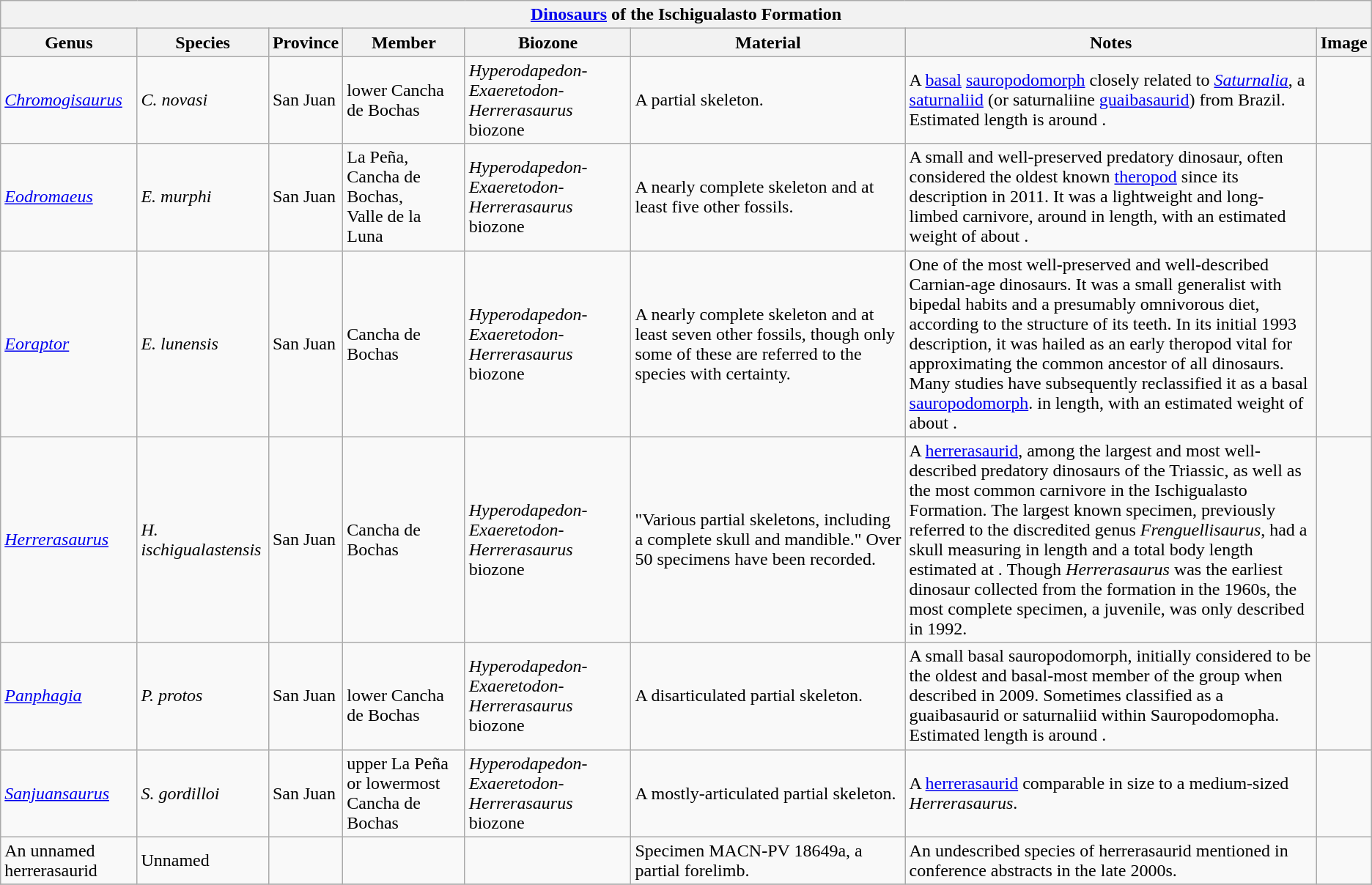<table class="wikitable" align="center">
<tr>
<th colspan="8" align="center"><strong><a href='#'>Dinosaurs</a> of the Ischigualasto Formation</strong></th>
</tr>
<tr>
<th>Genus</th>
<th>Species</th>
<th>Province</th>
<th>Member</th>
<th>Biozone</th>
<th width="20%">Material</th>
<th width="30%">Notes</th>
<th>Image</th>
</tr>
<tr>
<td><em><a href='#'>Chromogisaurus</a></em></td>
<td><em>C. novasi</em></td>
<td>San Juan<em></em></td>
<td>lower Cancha de Bochas<em></em></td>
<td><em>Hyperodapedon</em>-<em>Exaeretodon</em>-<em>Herrerasaurus</em> biozone</td>
<td>A partial skeleton.<em></em></td>
<td>A <a href='#'>basal</a> <a href='#'>sauropodomorph</a> closely related to <em><a href='#'>Saturnalia</a></em>, a <a href='#'>saturnaliid</a> (or saturnaliine <a href='#'>guaibasaurid</a>) from Brazil. Estimated length is around .</td>
<td></td>
</tr>
<tr>
<td><em><a href='#'>Eodromaeus</a></em></td>
<td><em>E. murphi</em></td>
<td>San Juan</td>
<td>La Peña,<br>Cancha de Bochas,<br>Valle de la Luna</td>
<td><em>Hyperodapedon</em>-<em>Exaeretodon</em>-<em>Herrerasaurus</em> biozone</td>
<td>A nearly complete skeleton and at least five other fossils.</td>
<td>A small and well-preserved predatory dinosaur, often considered the oldest known <a href='#'>theropod</a> since its description in 2011. It was a lightweight and long-limbed carnivore, around  in length, with an estimated weight of about .</td>
<td></td>
</tr>
<tr>
<td><em><a href='#'>Eoraptor</a></em></td>
<td><em>E. lunensis</em></td>
<td>San Juan</td>
<td>Cancha de Bochas</td>
<td><em>Hyperodapedon</em>-<em>Exaeretodon</em>-<em>Herrerasaurus</em> biozone</td>
<td>A nearly complete skeleton and at least seven other fossils, though only some of these are referred to the species with certainty.</td>
<td>One of the most well-preserved and well-described Carnian-age dinosaurs. It was a small generalist with bipedal habits and a presumably omnivorous diet, according to the structure of its teeth. In its initial 1993 description, it was hailed as an early theropod vital for approximating the common ancestor of all dinosaurs. Many studies have subsequently reclassified it as a basal <a href='#'>sauropodomorph</a>.   in length, with an estimated weight of about .</td>
<td></td>
</tr>
<tr>
<td><em><a href='#'>Herrerasaurus</a></em></td>
<td><em>H. ischigualastensis</em></td>
<td>San Juan</td>
<td>Cancha de Bochas</td>
<td><em>Hyperodapedon</em>-<em>Exaeretodon</em>-<em>Herrerasaurus</em> biozone</td>
<td>"Various partial skeletons, including a complete skull and mandible." Over 50 specimens have been recorded.</td>
<td>A <a href='#'>herrerasaurid</a>, among the largest and most well-described predatory dinosaurs of the Triassic, as well as the most common carnivore in the Ischigualasto Formation. The largest known specimen, previously referred to the discredited genus <em>Frenguellisaurus</em>, had a skull measuring  in length and a total body length estimated at . Though <em>Herrerasaurus</em> was the earliest dinosaur collected from the formation in the 1960s, the most complete specimen, a juvenile, was only described in 1992.</td>
<td></td>
</tr>
<tr>
<td><em><a href='#'>Panphagia</a></em></td>
<td><em>P. protos</em></td>
<td>San Juan</td>
<td><br>lower Cancha de Bochas</td>
<td><em>Hyperodapedon</em>-<em>Exaeretodon</em>-<em>Herrerasaurus</em> biozone</td>
<td>A disarticulated partial skeleton.</td>
<td>A small basal sauropodomorph, initially considered to be the oldest and basal-most member of the group when described in 2009. Sometimes classified as a guaibasaurid or saturnaliid within Sauropodomopha. Estimated length is around .</td>
<td></td>
</tr>
<tr>
<td><em><a href='#'>Sanjuansaurus</a></em></td>
<td><em>S. gordilloi</em></td>
<td>San Juan</td>
<td>upper La Peña or lowermost Cancha de Bochas</td>
<td><em>Hyperodapedon</em>-<em>Exaeretodon</em>-<em>Herrerasaurus</em> biozone</td>
<td>A mostly-articulated partial skeleton.</td>
<td>A <a href='#'>herrerasaurid</a> comparable in size to a medium-sized <em>Herrerasaurus</em>.</td>
<td></td>
</tr>
<tr>
<td>An unnamed herrerasaurid</td>
<td>Unnamed</td>
<td></td>
<td></td>
<td></td>
<td>Specimen MACN-PV 18649a, a partial forelimb.</td>
<td>An undescribed species of herrerasaurid mentioned in conference abstracts in the late 2000s.</td>
<td></td>
</tr>
<tr>
</tr>
</table>
